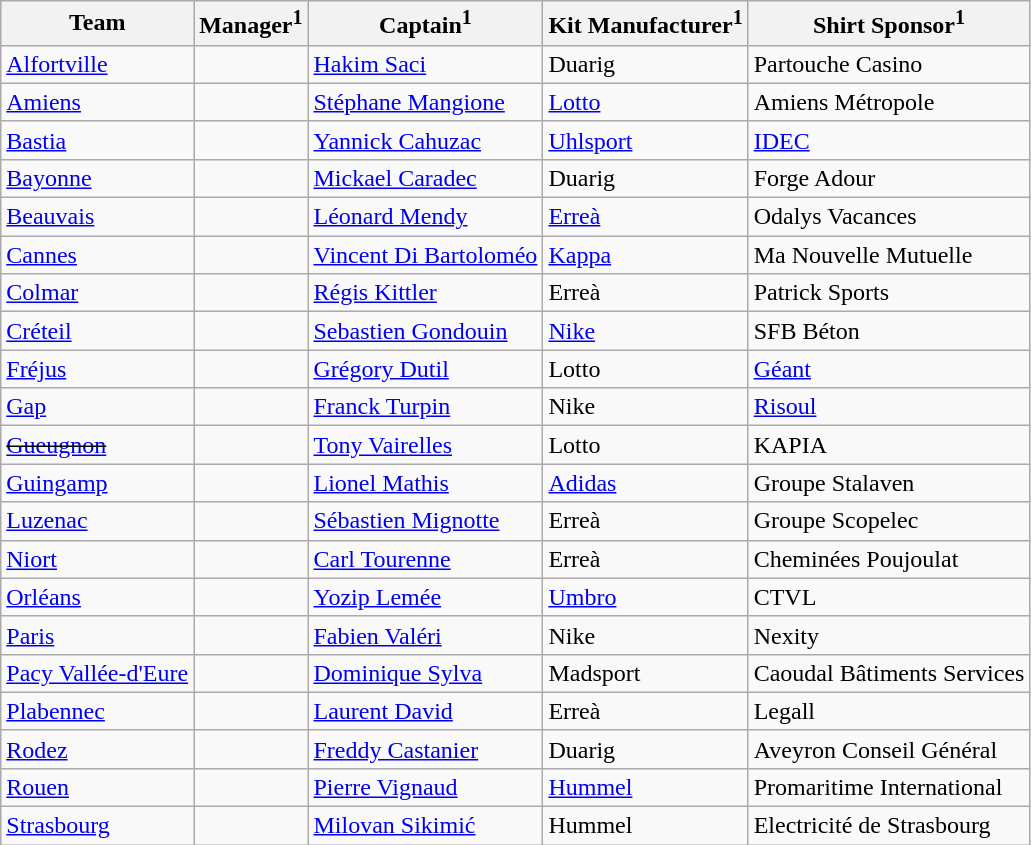<table class="wikitable sortable" style="text-align: left;">
<tr>
<th>Team</th>
<th>Manager<sup>1</sup></th>
<th>Captain<sup>1</sup></th>
<th>Kit Manufacturer<sup>1</sup></th>
<th>Shirt Sponsor<sup>1</sup></th>
</tr>
<tr>
<td><a href='#'>Alfortville</a></td>
<td></td>
<td><a href='#'>Hakim Saci</a></td>
<td>Duarig</td>
<td>Partouche Casino</td>
</tr>
<tr>
<td><a href='#'>Amiens</a></td>
<td></td>
<td><a href='#'>Stéphane Mangione</a></td>
<td><a href='#'>Lotto</a></td>
<td>Amiens Métropole</td>
</tr>
<tr>
<td><a href='#'>Bastia</a></td>
<td></td>
<td><a href='#'>Yannick Cahuzac</a></td>
<td><a href='#'>Uhlsport</a></td>
<td><a href='#'>IDEC</a></td>
</tr>
<tr>
<td><a href='#'>Bayonne</a></td>
<td></td>
<td><a href='#'>Mickael Caradec</a></td>
<td>Duarig</td>
<td>Forge Adour</td>
</tr>
<tr>
<td><a href='#'>Beauvais</a></td>
<td></td>
<td><a href='#'>Léonard Mendy</a></td>
<td><a href='#'>Erreà</a></td>
<td>Odalys Vacances</td>
</tr>
<tr>
<td><a href='#'>Cannes</a></td>
<td></td>
<td><a href='#'>Vincent Di Bartoloméo</a></td>
<td><a href='#'>Kappa</a></td>
<td>Ma Nouvelle Mutuelle</td>
</tr>
<tr>
<td><a href='#'>Colmar</a></td>
<td></td>
<td><a href='#'>Régis Kittler</a></td>
<td>Erreà</td>
<td>Patrick Sports</td>
</tr>
<tr>
<td><a href='#'>Créteil</a></td>
<td></td>
<td><a href='#'>Sebastien Gondouin</a></td>
<td><a href='#'>Nike</a></td>
<td>SFB Béton</td>
</tr>
<tr>
<td><a href='#'>Fréjus</a></td>
<td></td>
<td><a href='#'>Grégory Dutil</a></td>
<td>Lotto</td>
<td><a href='#'>Géant</a></td>
</tr>
<tr>
<td><a href='#'>Gap</a></td>
<td></td>
<td><a href='#'>Franck Turpin</a></td>
<td>Nike</td>
<td><a href='#'>Risoul</a></td>
</tr>
<tr>
<td><s><a href='#'>Gueugnon</a></s></td>
<td></td>
<td><a href='#'>Tony Vairelles</a></td>
<td>Lotto</td>
<td>KAPIA</td>
</tr>
<tr>
<td><a href='#'>Guingamp</a></td>
<td></td>
<td><a href='#'>Lionel Mathis</a></td>
<td><a href='#'>Adidas</a></td>
<td>Groupe Stalaven</td>
</tr>
<tr>
<td><a href='#'>Luzenac</a></td>
<td></td>
<td><a href='#'>Sébastien Mignotte</a></td>
<td>Erreà</td>
<td>Groupe Scopelec</td>
</tr>
<tr>
<td><a href='#'>Niort</a></td>
<td></td>
<td><a href='#'>Carl Tourenne</a></td>
<td>Erreà</td>
<td>Cheminées Poujoulat</td>
</tr>
<tr>
<td><a href='#'>Orléans</a></td>
<td></td>
<td><a href='#'>Yozip Lemée</a></td>
<td><a href='#'>Umbro</a></td>
<td>CTVL</td>
</tr>
<tr>
<td><a href='#'>Paris</a></td>
<td></td>
<td><a href='#'>Fabien Valéri</a></td>
<td>Nike</td>
<td>Nexity</td>
</tr>
<tr>
<td><a href='#'>Pacy Vallée-d'Eure</a></td>
<td></td>
<td><a href='#'>Dominique Sylva</a></td>
<td>Madsport</td>
<td>Caoudal Bâtiments Services</td>
</tr>
<tr>
<td><a href='#'>Plabennec</a></td>
<td></td>
<td><a href='#'>Laurent David</a></td>
<td>Erreà</td>
<td>Legall</td>
</tr>
<tr>
<td><a href='#'>Rodez</a></td>
<td></td>
<td><a href='#'>Freddy Castanier</a></td>
<td>Duarig</td>
<td>Aveyron Conseil Général</td>
</tr>
<tr>
<td><a href='#'>Rouen</a></td>
<td></td>
<td><a href='#'>Pierre Vignaud</a></td>
<td><a href='#'>Hummel</a></td>
<td>Promaritime International</td>
</tr>
<tr>
<td><a href='#'>Strasbourg</a></td>
<td></td>
<td><a href='#'>Milovan Sikimić</a></td>
<td>Hummel</td>
<td>Electricité de Strasbourg</td>
</tr>
</table>
